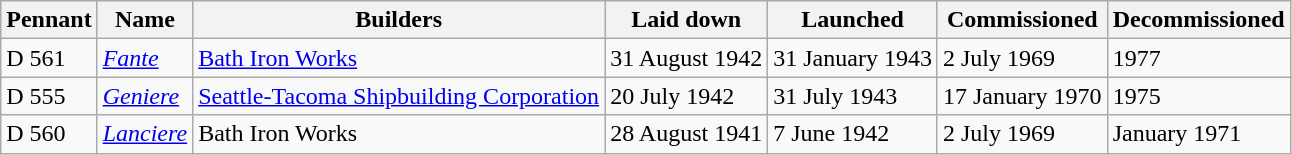<table class="wikitable">
<tr>
<th>Pennant</th>
<th>Name</th>
<th>Builders</th>
<th>Laid down</th>
<th>Launched</th>
<th>Commissioned</th>
<th>Decommissioned</th>
</tr>
<tr>
<td>D 561</td>
<td><em><a href='#'>Fante</a></em></td>
<td><a href='#'>Bath Iron Works</a></td>
<td>31 August 1942</td>
<td>31 January 1943</td>
<td>2 July 1969</td>
<td>1977</td>
</tr>
<tr>
<td>D 555</td>
<td><em><a href='#'>Geniere</a></em></td>
<td><a href='#'>Seattle-Tacoma Shipbuilding Corporation</a></td>
<td>20 July 1942</td>
<td>31 July 1943</td>
<td>17 January 1970</td>
<td>1975</td>
</tr>
<tr>
<td>D 560</td>
<td><em><a href='#'>Lanciere</a></em></td>
<td>Bath Iron Works</td>
<td>28 August 1941</td>
<td>7 June 1942</td>
<td>2 July 1969</td>
<td>January 1971</td>
</tr>
</table>
